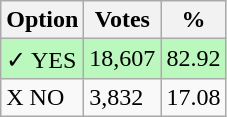<table class="wikitable">
<tr>
<th>Option</th>
<th>Votes</th>
<th>%</th>
</tr>
<tr>
<td style=background:#bbf8be>✓ YES</td>
<td style=background:#bbf8be>18,607</td>
<td style=background:#bbf8be>82.92</td>
</tr>
<tr>
<td>X NO</td>
<td>3,832</td>
<td>17.08</td>
</tr>
</table>
